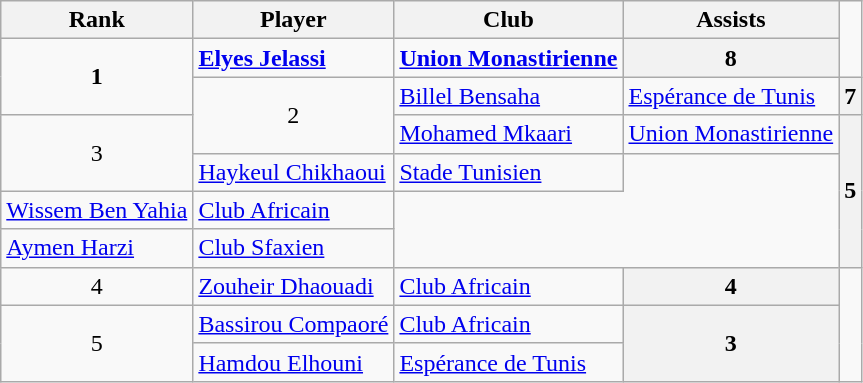<table class="wikitable" style="text-align:center">
<tr>
<th>Rank</th>
<th>Player</th>
<th>Club</th>
<th>Assists</th>
</tr>
<tr>
<td rowspan="2" style="text-align: center;" rowspan="1"><strong>1</strong></td>
<td align="left"> <strong><a href='#'>Elyes Jelassi</a></strong></td>
<td align="left"><strong><a href='#'>Union Monastirienne</a></strong></td>
<th rowspan="1"><strong>8</strong></th>
</tr>
<tr>
<td rowspan="2" style="text-align: center;" rowspan="1">2</td>
<td align="left"> <a href='#'>Billel Bensaha</a></td>
<td align="left"><a href='#'>Espérance de Tunis</a></td>
<th rowspan="1"><strong>7</strong></th>
</tr>
<tr>
<td rowspan="2" style="text-align: center;" rowspan="4">3</td>
<td align="left"> <a href='#'>Mohamed Mkaari</a></td>
<td align="left"><a href='#'>Union Monastirienne</a></td>
<th rowspan="4"><strong>5</strong></th>
</tr>
<tr>
<td align="left"> <a href='#'>Haykeul Chikhaoui</a></td>
<td align="left"><a href='#'>Stade Tunisien</a></td>
</tr>
<tr>
<td align="left"> <a href='#'>Wissem Ben Yahia</a></td>
<td align="left"><a href='#'>Club Africain</a></td>
</tr>
<tr>
<td align="left"> <a href='#'>Aymen Harzi</a></td>
<td align="left"><a href='#'>Club Sfaxien</a></td>
</tr>
<tr>
<td style="text-align: center;" rowspan="1">4</td>
<td align="left"> <a href='#'>Zouheir Dhaouadi</a></td>
<td align="left"><a href='#'>Club Africain</a></td>
<th rowspan="1"><strong>4</strong></th>
</tr>
<tr>
<td style="text-align: center;" rowspan="2">5</td>
<td align="left"> <a href='#'>Bassirou Compaoré</a></td>
<td align="left"><a href='#'>Club Africain</a></td>
<th rowspan="2"><strong>3</strong></th>
</tr>
<tr>
<td align="left"> <a href='#'>Hamdou Elhouni</a></td>
<td align="left"><a href='#'>Espérance de Tunis</a></td>
</tr>
</table>
